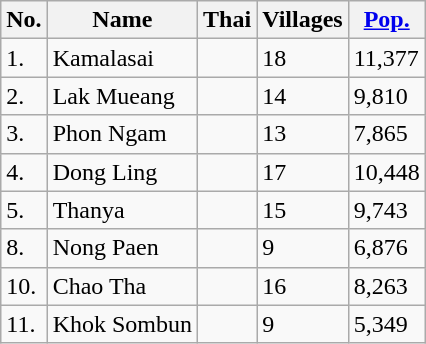<table class="wikitable sortable">
<tr>
<th>No.</th>
<th>Name</th>
<th>Thai</th>
<th>Villages</th>
<th><a href='#'>Pop.</a></th>
</tr>
<tr>
<td>1.</td>
<td>Kamalasai</td>
<td></td>
<td>18</td>
<td>11,377</td>
</tr>
<tr>
<td>2.</td>
<td>Lak Mueang</td>
<td></td>
<td>14</td>
<td>9,810</td>
</tr>
<tr>
<td>3.</td>
<td>Phon Ngam</td>
<td></td>
<td>13</td>
<td>7,865</td>
</tr>
<tr>
<td>4.</td>
<td>Dong Ling</td>
<td></td>
<td>17</td>
<td>10,448</td>
</tr>
<tr>
<td>5.</td>
<td>Thanya</td>
<td></td>
<td>15</td>
<td>9,743</td>
</tr>
<tr>
<td>8.</td>
<td>Nong Paen</td>
<td></td>
<td>9</td>
<td>6,876</td>
</tr>
<tr>
<td>10.</td>
<td>Chao Tha</td>
<td></td>
<td>16</td>
<td>8,263</td>
</tr>
<tr>
<td>11.</td>
<td>Khok Sombun</td>
<td></td>
<td>9</td>
<td>5,349</td>
</tr>
</table>
